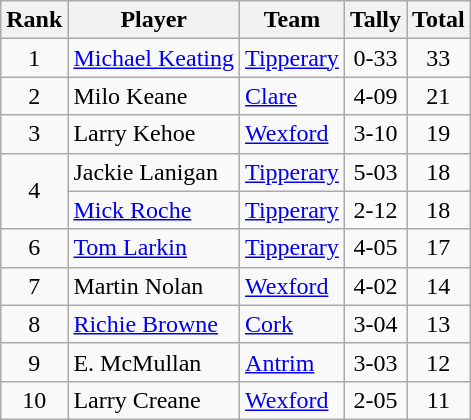<table class="wikitable">
<tr>
<th>Rank</th>
<th>Player</th>
<th>Team</th>
<th>Tally</th>
<th>Total</th>
</tr>
<tr>
<td rowspan="1" style="text-align:center;">1</td>
<td><a href='#'>Michael Keating</a></td>
<td><a href='#'>Tipperary</a></td>
<td align=center>0-33</td>
<td align=center>33</td>
</tr>
<tr>
<td rowspan="1" style="text-align:center;">2</td>
<td>Milo Keane</td>
<td><a href='#'>Clare</a></td>
<td align=center>4-09</td>
<td align=center>21</td>
</tr>
<tr>
<td rowspan="1" style="text-align:center;">3</td>
<td>Larry Kehoe</td>
<td><a href='#'>Wexford</a></td>
<td align=center>3-10</td>
<td align=center>19</td>
</tr>
<tr>
<td rowspan="2" style="text-align:center;">4</td>
<td>Jackie Lanigan</td>
<td><a href='#'>Tipperary</a></td>
<td align=center>5-03</td>
<td align=center>18</td>
</tr>
<tr>
<td><a href='#'>Mick Roche</a></td>
<td><a href='#'>Tipperary</a></td>
<td align=center>2-12</td>
<td align=center>18</td>
</tr>
<tr>
<td rowspan="1" style="text-align:center;">6</td>
<td><a href='#'>Tom Larkin</a></td>
<td><a href='#'>Tipperary</a></td>
<td align=center>4-05</td>
<td align=center>17</td>
</tr>
<tr>
<td rowspan="1" style="text-align:center;">7</td>
<td>Martin Nolan</td>
<td><a href='#'>Wexford</a></td>
<td align=center>4-02</td>
<td align=center>14</td>
</tr>
<tr>
<td rowspan="1" style="text-align:center;">8</td>
<td><a href='#'>Richie Browne</a></td>
<td><a href='#'>Cork</a></td>
<td align=center>3-04</td>
<td align=center>13</td>
</tr>
<tr>
<td rowspan="1" style="text-align:center;">9</td>
<td>E. McMullan</td>
<td><a href='#'>Antrim</a></td>
<td align=center>3-03</td>
<td align=center>12</td>
</tr>
<tr>
<td rowspan="1" style="text-align:center;">10</td>
<td>Larry Creane</td>
<td><a href='#'>Wexford</a></td>
<td align=center>2-05</td>
<td align=center>11</td>
</tr>
</table>
